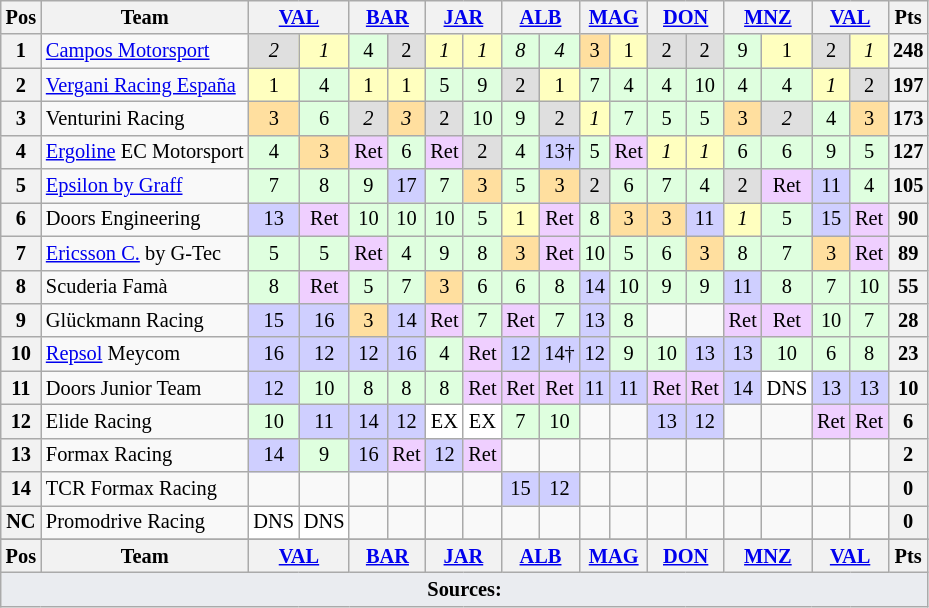<table class="wikitable" style="font-size: 85%; text-align:center">
<tr valign="top">
<th valign="middle">Pos</th>
<th valign="middle">Team</th>
<th colspan=2><a href='#'>VAL</a><br></th>
<th colspan=2><a href='#'>BAR</a><br></th>
<th colspan=2><a href='#'>JAR</a><br></th>
<th colspan=2><a href='#'>ALB</a><br></th>
<th colspan=2><a href='#'>MAG</a><br></th>
<th colspan=2><a href='#'>DON</a><br></th>
<th colspan=2><a href='#'>MNZ</a><br></th>
<th colspan=2><a href='#'>VAL</a><br></th>
<th valign="middle">Pts</th>
</tr>
<tr>
<th>1</th>
<td align=left> <a href='#'>Campos Motorsport</a></td>
<td bgcolor="#DFDFDF"><em>2</em></td>
<td bgcolor="#FFFFBF"><em>1</em></td>
<td bgcolor="#DFFFDF">4</td>
<td bgcolor="#DFDFDF">2</td>
<td bgcolor="#FFFFBF"><em>1</em></td>
<td bgcolor="#FFFFBF"><em>1</em></td>
<td bgcolor="#DFFFDF"><em>8</em></td>
<td bgcolor="#DFFFDF"><em>4</em></td>
<td bgcolor="#FFDF9F">3</td>
<td bgcolor="#FFFFBF">1</td>
<td bgcolor="#DFDFDF">2</td>
<td bgcolor="#DFDFDF">2</td>
<td bgcolor="#DFFFDF">9</td>
<td bgcolor="#FFFFBF">1</td>
<td bgcolor="#DFDFDF">2</td>
<td bgcolor="#FFFFBF"><em>1</em></td>
<th>248</th>
</tr>
<tr>
<th>2</th>
<td align=left nowrap> <a href='#'>Vergani Racing España</a></td>
<td bgcolor="#FFFFBF">1</td>
<td bgcolor="#DFFFDF">4</td>
<td bgcolor="#FFFFBF">1</td>
<td bgcolor="#FFFFBF">1</td>
<td bgcolor="#DFFFDF">5</td>
<td bgcolor="#DFFFDF">9</td>
<td bgcolor="#DFDFDF">2</td>
<td bgcolor="#FFFFBF">1</td>
<td bgcolor="#DFFFDF">7</td>
<td bgcolor="#DFFFDF">4</td>
<td bgcolor="#DFFFDF">4</td>
<td bgcolor="#DFFFDF">10</td>
<td bgcolor="#DFFFDF">4</td>
<td bgcolor="#DFFFDF">4</td>
<td bgcolor="#FFFFBF"><em>1</em></td>
<td bgcolor="#DFDFDF">2</td>
<th>197</th>
</tr>
<tr>
<th>3</th>
<td align=left> Venturini Racing</td>
<td bgcolor="#FFDF9F">3</td>
<td bgcolor="#DFFFDF">6</td>
<td bgcolor="#DFDFDF"><em>2</em></td>
<td bgcolor="#FFDF9F"><em>3</em></td>
<td bgcolor="#DFDFDF">2</td>
<td bgcolor="#DFFFDF">10</td>
<td bgcolor="#DFFFDF">9</td>
<td bgcolor="#DFDFDF">2</td>
<td bgcolor="#FFFFBF"><em>1</em></td>
<td bgcolor="#DFFFDF">7</td>
<td bgcolor="#DFFFDF">5</td>
<td bgcolor="#DFFFDF">5</td>
<td bgcolor="#FFDF9F">3</td>
<td bgcolor="#DFDFDF"><em>2</em></td>
<td bgcolor="#DFFFDF">4</td>
<td bgcolor="#FFDF9F">3</td>
<th>173</th>
</tr>
<tr>
<th>4</th>
<td align=left> <a href='#'>Ergoline</a> EC Motorsport</td>
<td bgcolor="#DFFFDF">4</td>
<td bgcolor="#FFDF9F">3</td>
<td bgcolor="#EFCFFF">Ret</td>
<td bgcolor="#DFFFDF">6</td>
<td bgcolor="#EFCFFF">Ret</td>
<td bgcolor="#DFDFDF">2</td>
<td bgcolor="#DFFFDF">4</td>
<td bgcolor="#cfcfff">13†</td>
<td bgcolor="#DFFFDF">5</td>
<td bgcolor="#EFCFFF">Ret</td>
<td bgcolor="#FFFFBF"><em>1</em></td>
<td bgcolor="#FFFFBF"><em>1</em></td>
<td bgcolor="#DFFFDF">6</td>
<td bgcolor="#DFFFDF">6</td>
<td bgcolor="#DFFFDF">9</td>
<td bgcolor="#DFFFDF">5</td>
<th>127</th>
</tr>
<tr>
<th>5</th>
<td align=left> <a href='#'>Epsilon by Graff</a></td>
<td bgcolor="#DFFFDF">7</td>
<td bgcolor="#DFFFDF">8</td>
<td bgcolor="#DFFFDF">9</td>
<td bgcolor="#cfcfff">17</td>
<td bgcolor="#DFFFDF">7</td>
<td bgcolor="#FFDF9F">3</td>
<td bgcolor="#DFFFDF">5</td>
<td bgcolor="#FFDF9F">3</td>
<td bgcolor="#DFDFDF">2</td>
<td bgcolor="#DFFFDF">6</td>
<td bgcolor="#DFFFDF">7</td>
<td bgcolor="#DFFFDF">4</td>
<td bgcolor="#DFDFDF">2</td>
<td bgcolor="#EFCFFF">Ret</td>
<td bgcolor="#cfcfff">11</td>
<td bgcolor="#DFFFDF">4</td>
<th>105</th>
</tr>
<tr>
<th>6</th>
<td align=left> Doors Engineering</td>
<td bgcolor="#cfcfff">13</td>
<td bgcolor="#EFCFFF">Ret</td>
<td bgcolor="#DFFFDF">10</td>
<td bgcolor="#DFFFDF">10</td>
<td bgcolor="#DFFFDF">10</td>
<td bgcolor="#DFFFDF">5</td>
<td bgcolor="#FFFFBF">1</td>
<td bgcolor="#EFCFFF">Ret</td>
<td bgcolor="#DFFFDF">8</td>
<td bgcolor="#FFDF9F">3</td>
<td bgcolor="#FFDF9F">3</td>
<td bgcolor="#cfcfff">11</td>
<td bgcolor="#FFFFBF"><em>1</em></td>
<td bgcolor="#DFFFDF">5</td>
<td bgcolor="#cfcfff">15</td>
<td bgcolor="#EFCFFF">Ret</td>
<th>90</th>
</tr>
<tr>
<th>7</th>
<td align=left> <a href='#'>Ericsson C.</a> by G-Tec</td>
<td bgcolor="#DFFFDF">5</td>
<td bgcolor="#DFFFDF">5</td>
<td bgcolor="#EFCFFF">Ret</td>
<td bgcolor="#DFFFDF">4</td>
<td bgcolor="#DFFFDF">9</td>
<td bgcolor="#DFFFDF">8</td>
<td bgcolor="#FFDF9F">3</td>
<td bgcolor="#EFCFFF">Ret</td>
<td bgcolor="#DFFFDF">10</td>
<td bgcolor="#DFFFDF">5</td>
<td bgcolor="#DFFFDF">6</td>
<td bgcolor="#FFDF9F">3</td>
<td bgcolor="#DFFFDF">8</td>
<td bgcolor="#DFFFDF">7</td>
<td bgcolor="#FFDF9F">3</td>
<td bgcolor="#EFCFFF">Ret</td>
<th>89</th>
</tr>
<tr>
<th>8</th>
<td align=left> Scuderia Famà</td>
<td bgcolor="#DFFFDF">8</td>
<td bgcolor="#EFCFFF">Ret</td>
<td bgcolor="#DFFFDF">5</td>
<td bgcolor="#DFFFDF">7</td>
<td bgcolor="#FFDF9F">3</td>
<td bgcolor="#DFFFDF">6</td>
<td bgcolor="#DFFFDF">6</td>
<td bgcolor="#DFFFDF">8</td>
<td bgcolor="#cfcfff">14</td>
<td bgcolor="#DFFFDF">10</td>
<td bgcolor="#DFFFDF">9</td>
<td bgcolor="#DFFFDF">9</td>
<td bgcolor="#cfcfff">11</td>
<td bgcolor="#DFFFDF">8</td>
<td bgcolor="#DFFFDF">7</td>
<td bgcolor="#DFFFDF">10</td>
<th>55</th>
</tr>
<tr>
<th>9</th>
<td align=left> Glückmann Racing</td>
<td bgcolor="#cfcfff">15</td>
<td bgcolor="#cfcfff">16</td>
<td bgcolor="#FFDF9F">3</td>
<td bgcolor="#cfcfff">14</td>
<td bgcolor="#EFCFFF">Ret</td>
<td bgcolor="#DFFFDF">7</td>
<td bgcolor="#EFCFFF">Ret</td>
<td bgcolor="#DFFFDF">7</td>
<td bgcolor="#cfcfff">13</td>
<td bgcolor="#DFFFDF">8</td>
<td></td>
<td></td>
<td bgcolor="#EFCFFF">Ret</td>
<td bgcolor="#EFCFFF">Ret</td>
<td bgcolor="#DFFFDF">10</td>
<td bgcolor="#DFFFDF">7</td>
<th>28</th>
</tr>
<tr>
<th>10</th>
<td align=left> <a href='#'>Repsol</a> Meycom</td>
<td bgcolor="#cfcfff">16</td>
<td bgcolor="#cfcfff">12</td>
<td bgcolor="#cfcfff">12</td>
<td bgcolor="#cfcfff">16</td>
<td bgcolor="#DFFFDF">4</td>
<td bgcolor="#EFCFFF">Ret</td>
<td bgcolor="#cfcfff">12</td>
<td bgcolor="#cfcfff">14†</td>
<td bgcolor="#cfcfff">12</td>
<td bgcolor="#DFFFDF">9</td>
<td bgcolor="#DFFFDF">10</td>
<td bgcolor="#cfcfff">13</td>
<td bgcolor="#cfcfff">13</td>
<td bgcolor="#DFFFDF">10</td>
<td bgcolor="#DFFFDF">6</td>
<td bgcolor="#DFFFDF">8</td>
<th>23</th>
</tr>
<tr>
<th>11</th>
<td align=left> Doors Junior Team</td>
<td bgcolor="#cfcfff">12</td>
<td bgcolor="#DFFFDF">10</td>
<td bgcolor="#DFFFDF">8</td>
<td bgcolor="#DFFFDF">8</td>
<td bgcolor="#DFFFDF">8</td>
<td bgcolor="#EFCFFF">Ret</td>
<td bgcolor="#EFCFFF">Ret</td>
<td bgcolor="#EFCFFF">Ret</td>
<td bgcolor="#cfcfff">11</td>
<td bgcolor="#cfcfff">11</td>
<td bgcolor="#EFCFFF">Ret</td>
<td bgcolor="#EFCFFF">Ret</td>
<td bgcolor="#cfcfff">14</td>
<td bgcolor="#ffffff">DNS</td>
<td bgcolor="#cfcfff">13</td>
<td bgcolor="#cfcfff">13</td>
<th>10</th>
</tr>
<tr>
<th>12</th>
<td align=left> Elide Racing</td>
<td bgcolor="#DFFFDF">10</td>
<td bgcolor="#cfcfff">11</td>
<td bgcolor="#cfcfff">14</td>
<td bgcolor="#cfcfff">12</td>
<td bgcolor="#ffffff">EX</td>
<td bgcolor="#ffffff">EX</td>
<td bgcolor="#DFFFDF">7</td>
<td bgcolor="#DFFFDF">10</td>
<td></td>
<td></td>
<td bgcolor="#cfcfff">13</td>
<td bgcolor="#cfcfff">12</td>
<td></td>
<td></td>
<td bgcolor="#EFCFFF">Ret</td>
<td bgcolor="#EFCFFF">Ret</td>
<th>6</th>
</tr>
<tr>
<th>13</th>
<td align=left> Formax Racing</td>
<td bgcolor="#cfcfff">14</td>
<td bgcolor="#DFFFDF">9</td>
<td bgcolor="#cfcfff">16</td>
<td bgcolor="#EFCFFF">Ret</td>
<td bgcolor="#cfcfff">12</td>
<td bgcolor="#EFCFFF">Ret</td>
<td></td>
<td></td>
<td></td>
<td></td>
<td></td>
<td></td>
<td></td>
<td></td>
<td></td>
<td></td>
<th>2</th>
</tr>
<tr>
<th>14</th>
<td align=left> TCR Formax Racing</td>
<td></td>
<td></td>
<td></td>
<td></td>
<td></td>
<td></td>
<td bgcolor="#cfcfff">15</td>
<td bgcolor="#cfcfff">12</td>
<td></td>
<td></td>
<td></td>
<td></td>
<td></td>
<td></td>
<td></td>
<td></td>
<th>0</th>
</tr>
<tr>
<th>NC</th>
<td align=left> Promodrive Racing</td>
<td bgcolor="#ffffff">DNS</td>
<td bgcolor="#ffffff">DNS</td>
<td></td>
<td></td>
<td></td>
<td></td>
<td></td>
<td></td>
<td></td>
<td></td>
<td></td>
<td></td>
<td></td>
<td></td>
<td></td>
<td></td>
<th>0</th>
</tr>
<tr>
</tr>
<tr valign="top">
<th valign="middle">Pos</th>
<th valign="middle">Team</th>
<th colspan=2><a href='#'>VAL</a><br></th>
<th colspan=2><a href='#'>BAR</a><br></th>
<th colspan=2><a href='#'>JAR</a><br></th>
<th colspan=2><a href='#'>ALB</a><br></th>
<th colspan=2><a href='#'>MAG</a><br></th>
<th colspan=2><a href='#'>DON</a><br></th>
<th colspan=2><a href='#'>MNZ</a><br></th>
<th colspan=2><a href='#'>VAL</a><br></th>
<th valign="middle">Pts</th>
</tr>
<tr class="sortbottom">
<td colspan="19" style="background-color:#EAECF0;text-align:center"><strong>Sources:</strong></td>
</tr>
</table>
